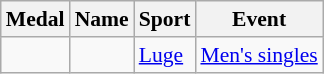<table class="wikitable sortable" style="font-size:90%">
<tr>
<th>Medal</th>
<th>Name</th>
<th>Sport</th>
<th>Event</th>
</tr>
<tr>
<td></td>
<td></td>
<td><a href='#'>Luge</a></td>
<td><a href='#'>Men's singles</a></td>
</tr>
</table>
